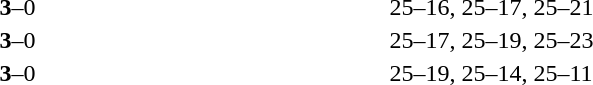<table>
<tr>
<th width=200></th>
<th width=80></th>
<th width=200></th>
<th width=220></th>
</tr>
<tr>
<td align=right><strong></strong></td>
<td align=center><strong>3</strong>–0</td>
<td></td>
<td>25–16, 25–17, 25–21</td>
</tr>
<tr>
<td align=right><strong></strong></td>
<td align=center><strong>3</strong>–0</td>
<td></td>
<td>25–17, 25–19, 25–23</td>
</tr>
<tr>
<td align=right><strong></strong></td>
<td align=center><strong>3</strong>–0</td>
<td></td>
<td>25–19, 25–14, 25–11</td>
</tr>
</table>
